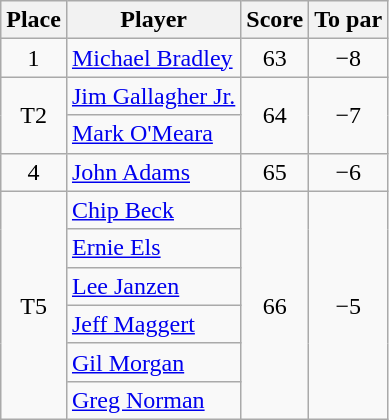<table class="wikitable">
<tr>
<th>Place</th>
<th>Player</th>
<th>Score</th>
<th>To par</th>
</tr>
<tr>
<td align=center>1</td>
<td> <a href='#'>Michael Bradley</a></td>
<td align=center>63</td>
<td align=center>−8</td>
</tr>
<tr>
<td rowspan="2" align=center>T2</td>
<td> <a href='#'>Jim Gallagher Jr.</a></td>
<td rowspan="2" align=center>64</td>
<td rowspan="2" align=center>−7</td>
</tr>
<tr>
<td> <a href='#'>Mark O'Meara</a></td>
</tr>
<tr>
<td align=center>4</td>
<td> <a href='#'>John Adams</a></td>
<td align=center>65</td>
<td align=center>−6</td>
</tr>
<tr>
<td rowspan="6" align=center>T5</td>
<td> <a href='#'>Chip Beck</a></td>
<td rowspan="6" align=center>66</td>
<td rowspan="6" align=center>−5</td>
</tr>
<tr>
<td> <a href='#'>Ernie Els</a></td>
</tr>
<tr>
<td> <a href='#'>Lee Janzen</a></td>
</tr>
<tr>
<td> <a href='#'>Jeff Maggert</a></td>
</tr>
<tr>
<td> <a href='#'>Gil Morgan</a></td>
</tr>
<tr>
<td> <a href='#'>Greg Norman</a></td>
</tr>
</table>
